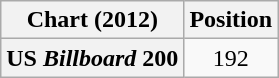<table class="wikitable plainrowheaders" style="text-align:center">
<tr>
<th scope="col">Chart (2012)</th>
<th scope="col">Position</th>
</tr>
<tr>
<th scope="row">US <em>Billboard</em> 200</th>
<td>192</td>
</tr>
</table>
